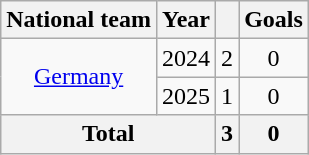<table class="wikitable" style="text-align: center">
<tr>
<th>National team</th>
<th>Year</th>
<th></th>
<th>Goals</th>
</tr>
<tr>
<td rowspan=2><a href='#'>Germany</a></td>
<td>2024</td>
<td>2</td>
<td>0</td>
</tr>
<tr>
<td>2025</td>
<td>1</td>
<td>0</td>
</tr>
<tr>
<th colspan="2">Total</th>
<th>3</th>
<th>0</th>
</tr>
</table>
